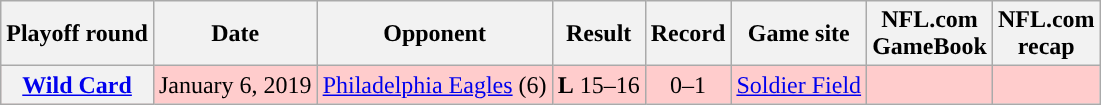<table class="wikitable" style="text-align:center">
<tr>
<th>Playoff round</th>
<th>Date</th>
<th>Opponent</th>
<th>Result</th>
<th>Record</th>
<th>Game site</th>
<th>NFL.com<br>GameBook</th>
<th>NFL.com<br>recap</th>
</tr>
<tr style="background:#fcc">
<th><a href='#'><span>Wild Card</span></a></th>
<td>January 6, 2019</td>
<td><a href='#'>Philadelphia Eagles</a> (6)</td>
<td><strong>L</strong> 15–16</td>
<td>0–1</td>
<td><a href='#'>Soldier Field</a></td>
<td></td>
<td></td>
</tr>
</table>
